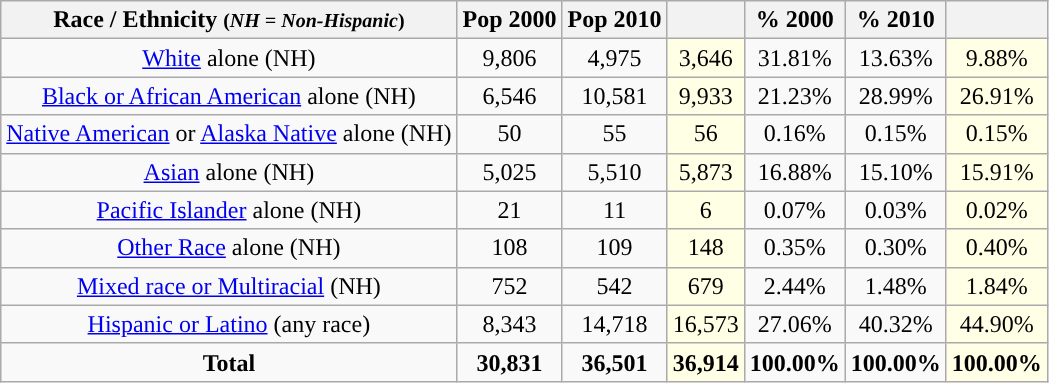<table class="wikitable" style="text-align:center;">
<tr>
<th>Race / Ethnicity <small>(<em>NH = Non-Hispanic</em>)</small></th>
<th>Pop 2000</th>
<th>Pop 2010</th>
<th></th>
<th>% 2000</th>
<th>% 2010</th>
<th></th>
</tr>
<tr>
<td><a href='#'>White</a> alone (NH)</td>
<td>9,806</td>
<td>4,975</td>
<td style='background: #ffffe6;'>3,646</td>
<td>31.81%</td>
<td>13.63%</td>
<td style='background: #ffffe6;'>9.88%</td>
</tr>
<tr>
<td><a href='#'>Black or African American</a> alone (NH)</td>
<td>6,546</td>
<td>10,581</td>
<td style='background: #ffffe6;'>9,933</td>
<td>21.23%</td>
<td>28.99%</td>
<td style='background: #ffffe6;'>26.91%</td>
</tr>
<tr>
<td><a href='#'>Native American</a> or <a href='#'>Alaska Native</a> alone (NH)</td>
<td>50</td>
<td>55</td>
<td style='background: #ffffe6;'>56</td>
<td>0.16%</td>
<td>0.15%</td>
<td style='background: #ffffe6;'>0.15%</td>
</tr>
<tr>
<td><a href='#'>Asian</a> alone (NH)</td>
<td>5,025</td>
<td>5,510</td>
<td style='background: #ffffe6;'>5,873</td>
<td>16.88%</td>
<td>15.10%</td>
<td style='background: #ffffe6;'>15.91%</td>
</tr>
<tr>
<td><a href='#'>Pacific Islander</a> alone (NH)</td>
<td>21</td>
<td>11</td>
<td style='background: #ffffe6;'>6</td>
<td>0.07%</td>
<td>0.03%</td>
<td style='background: #ffffe6;'>0.02%</td>
</tr>
<tr>
<td><a href='#'>Other Race</a> alone (NH)</td>
<td>108</td>
<td>109</td>
<td style='background: #ffffe6;'>148</td>
<td>0.35%</td>
<td>0.30%</td>
<td style='background: #ffffe6;'>0.40%</td>
</tr>
<tr>
<td><a href='#'>Mixed race or Multiracial</a> (NH)</td>
<td>752</td>
<td>542</td>
<td style='background: #ffffe6;'>679</td>
<td>2.44%</td>
<td>1.48%</td>
<td style='background: #ffffe6;'>1.84%</td>
</tr>
<tr>
<td><a href='#'>Hispanic or Latino</a> (any race)</td>
<td>8,343</td>
<td>14,718</td>
<td style='background: #ffffe6;'>16,573</td>
<td>27.06%</td>
<td>40.32%</td>
<td style='background: #ffffe6;'>44.90%</td>
</tr>
<tr>
<td><strong>Total</strong></td>
<td><strong>30,831</strong></td>
<td><strong>36,501</strong></td>
<td style='background: #ffffe6;'><strong>36,914</strong></td>
<td><strong>100.00%</strong></td>
<td><strong>100.00%</strong></td>
<td style='background: #ffffe6;'><strong>100.00%</strong></td>
</tr>
</table>
